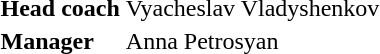<table style="text-align: center; ">
<tr>
<td align=left><strong>Head coach</strong></td>
<td align=left> Vyacheslav Vladyshenkov</td>
</tr>
<tr>
<td align=left><strong>Manager</strong></td>
<td align=left> Anna Petrosyan</td>
</tr>
<tr>
</tr>
</table>
